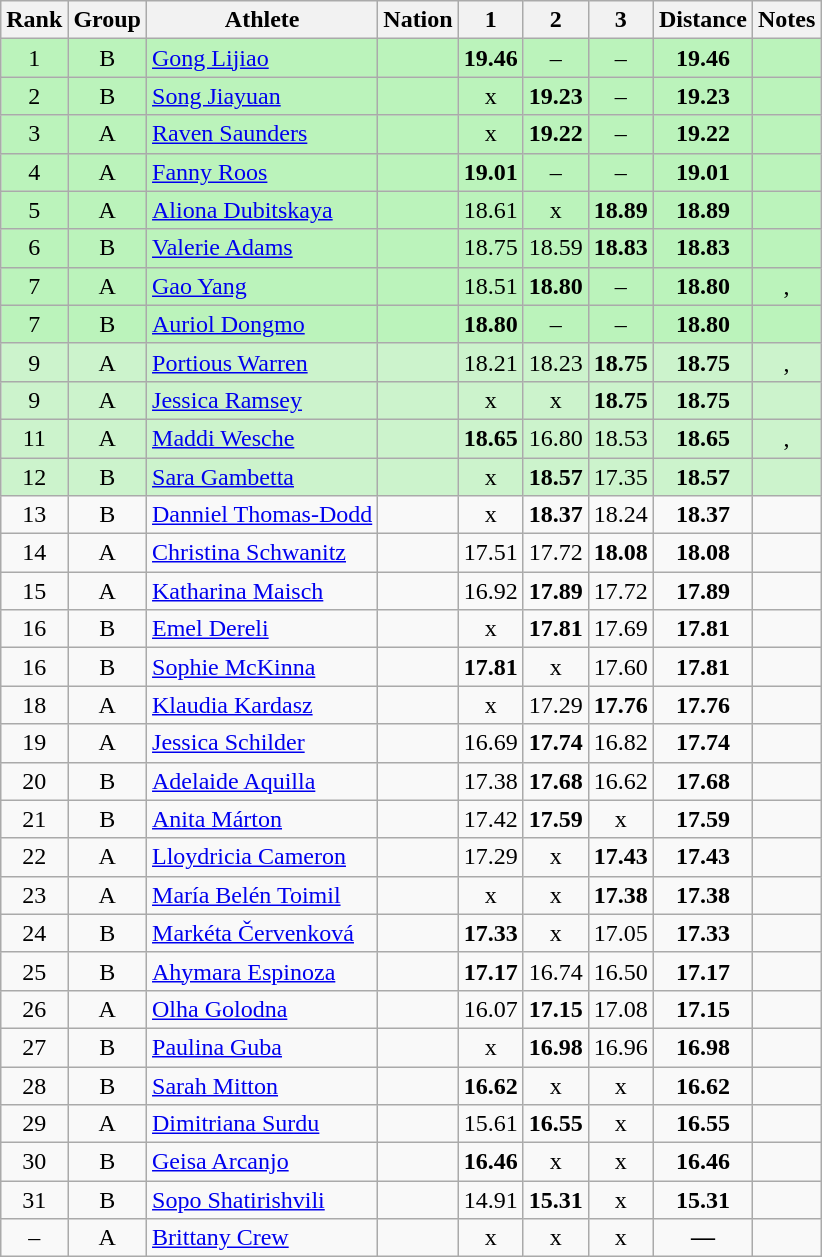<table class="wikitable sortable" style="text-align:center;">
<tr>
<th>Rank</th>
<th>Group</th>
<th>Athlete</th>
<th>Nation</th>
<th>1</th>
<th>2</th>
<th>3</th>
<th>Distance</th>
<th>Notes</th>
</tr>
<tr bgcolor=bbf3bb>
<td>1</td>
<td>B</td>
<td align="left"><a href='#'>Gong Lijiao</a></td>
<td align="left"></td>
<td><strong>19.46</strong></td>
<td>–</td>
<td>–</td>
<td><strong>19.46</strong></td>
<td></td>
</tr>
<tr bgcolor=bbf3bb>
<td>2</td>
<td>B</td>
<td align="left"><a href='#'>Song Jiayuan</a></td>
<td align="left"></td>
<td>x</td>
<td><strong>19.23</strong></td>
<td>–</td>
<td><strong>19.23</strong></td>
<td></td>
</tr>
<tr bgcolor=bbf3bb>
<td>3</td>
<td>A</td>
<td align="left"><a href='#'>Raven Saunders</a></td>
<td align="left"></td>
<td>x</td>
<td><strong>19.22</strong></td>
<td>–</td>
<td><strong>19.22</strong></td>
<td></td>
</tr>
<tr bgcolor=bbf3bb>
<td>4</td>
<td>A</td>
<td align="left"><a href='#'>Fanny Roos</a></td>
<td align="left"></td>
<td><strong>19.01</strong></td>
<td>–</td>
<td>–</td>
<td><strong>19.01</strong></td>
<td></td>
</tr>
<tr bgcolor=bbf3bb>
<td>5</td>
<td>A</td>
<td align="left"><a href='#'>Aliona Dubitskaya</a></td>
<td align="left"></td>
<td>18.61</td>
<td>x</td>
<td><strong>18.89</strong></td>
<td><strong>18.89</strong></td>
<td></td>
</tr>
<tr bgcolor=bbf3bb>
<td>6</td>
<td>B</td>
<td align="left"><a href='#'>Valerie Adams</a></td>
<td align="left"></td>
<td>18.75</td>
<td>18.59</td>
<td><strong>18.83</strong></td>
<td><strong>18.83</strong></td>
<td></td>
</tr>
<tr bgcolor=bbf3bb>
<td>7</td>
<td>A</td>
<td align="left"><a href='#'>Gao Yang</a></td>
<td align="left"></td>
<td>18.51</td>
<td><strong>18.80</strong></td>
<td>–</td>
<td><strong>18.80</strong></td>
<td>, </td>
</tr>
<tr bgcolor=bbf3bb>
<td>7</td>
<td>B</td>
<td align="left"><a href='#'>Auriol Dongmo</a></td>
<td align="left"></td>
<td><strong>18.80</strong></td>
<td>–</td>
<td>–</td>
<td><strong>18.80</strong></td>
<td></td>
</tr>
<tr bgcolor=ccf3cc>
<td>9</td>
<td>A</td>
<td align="left"><a href='#'>Portious Warren</a></td>
<td align="left"></td>
<td>18.21</td>
<td>18.23</td>
<td><strong>18.75</strong></td>
<td><strong>18.75</strong></td>
<td>, </td>
</tr>
<tr bgcolor=ccf3cc>
<td>9</td>
<td>A</td>
<td align="left"><a href='#'>Jessica Ramsey</a></td>
<td align="left"></td>
<td>x</td>
<td>x</td>
<td><strong>18.75</strong></td>
<td><strong>18.75</strong></td>
<td></td>
</tr>
<tr bgcolor=ccf3cc>
<td>11</td>
<td>A</td>
<td align="left"><a href='#'>Maddi Wesche</a></td>
<td align="left"></td>
<td><strong>18.65</strong></td>
<td>16.80</td>
<td>18.53</td>
<td><strong>18.65</strong></td>
<td>, </td>
</tr>
<tr bgcolor=ccf3cc>
<td>12</td>
<td>B</td>
<td align="left"><a href='#'>Sara Gambetta</a></td>
<td align="left"></td>
<td>x</td>
<td><strong>18.57</strong></td>
<td>17.35</td>
<td><strong>18.57</strong></td>
<td></td>
</tr>
<tr>
<td>13</td>
<td>B</td>
<td align="left"><a href='#'>Danniel Thomas-Dodd</a></td>
<td align="left"></td>
<td>x</td>
<td><strong>18.37</strong></td>
<td>18.24</td>
<td><strong>18.37</strong></td>
<td></td>
</tr>
<tr>
<td>14</td>
<td>A</td>
<td align="left"><a href='#'>Christina Schwanitz</a></td>
<td align="left"></td>
<td>17.51</td>
<td>17.72</td>
<td><strong>18.08</strong></td>
<td><strong>18.08</strong></td>
<td></td>
</tr>
<tr>
<td>15</td>
<td>A</td>
<td align="left"><a href='#'>Katharina Maisch</a></td>
<td align="left"></td>
<td>16.92</td>
<td><strong>17.89</strong></td>
<td>17.72</td>
<td><strong>17.89</strong></td>
<td></td>
</tr>
<tr>
<td>16</td>
<td>B</td>
<td align="left"><a href='#'>Emel Dereli</a></td>
<td align="left"></td>
<td>x</td>
<td><strong>17.81</strong></td>
<td>17.69</td>
<td><strong>17.81</strong></td>
<td></td>
</tr>
<tr>
<td>16</td>
<td>B</td>
<td align="left"><a href='#'>Sophie McKinna</a></td>
<td align="left"></td>
<td><strong>17.81</strong></td>
<td>x</td>
<td>17.60</td>
<td><strong>17.81</strong></td>
<td></td>
</tr>
<tr>
<td>18</td>
<td>A</td>
<td align="left"><a href='#'>Klaudia Kardasz</a></td>
<td align="left"></td>
<td>x</td>
<td>17.29</td>
<td><strong>17.76</strong></td>
<td><strong>17.76</strong></td>
<td></td>
</tr>
<tr>
<td>19</td>
<td>A</td>
<td align="left"><a href='#'>Jessica Schilder</a></td>
<td align="left"></td>
<td>16.69</td>
<td><strong>17.74</strong></td>
<td>16.82</td>
<td><strong>17.74</strong></td>
<td></td>
</tr>
<tr>
<td>20</td>
<td>B</td>
<td align="left"><a href='#'>Adelaide Aquilla</a></td>
<td align="left"></td>
<td>17.38</td>
<td><strong>17.68</strong></td>
<td>16.62</td>
<td><strong>17.68</strong></td>
<td></td>
</tr>
<tr>
<td>21</td>
<td>B</td>
<td align="left"><a href='#'>Anita Márton</a></td>
<td align="left"></td>
<td>17.42</td>
<td><strong>17.59</strong></td>
<td>x</td>
<td><strong>17.59</strong></td>
<td></td>
</tr>
<tr>
<td>22</td>
<td>A</td>
<td align="left"><a href='#'>Lloydricia Cameron</a></td>
<td align="left"></td>
<td>17.29</td>
<td>x</td>
<td><strong>17.43</strong></td>
<td><strong>17.43</strong></td>
<td></td>
</tr>
<tr>
<td>23</td>
<td>A</td>
<td align="left"><a href='#'>María Belén Toimil</a></td>
<td align="left"></td>
<td>x</td>
<td>x</td>
<td><strong>17.38</strong></td>
<td><strong>17.38</strong></td>
<td></td>
</tr>
<tr>
<td>24</td>
<td>B</td>
<td align="left"><a href='#'>Markéta Červenková</a></td>
<td align="left"></td>
<td><strong>17.33</strong></td>
<td>x</td>
<td>17.05</td>
<td><strong>17.33</strong></td>
<td></td>
</tr>
<tr>
<td>25</td>
<td>B</td>
<td align="left"><a href='#'>Ahymara Espinoza</a></td>
<td align="left"></td>
<td><strong>17.17</strong></td>
<td>16.74</td>
<td>16.50</td>
<td><strong>17.17</strong></td>
<td></td>
</tr>
<tr>
<td>26</td>
<td>A</td>
<td align="left"><a href='#'>Olha Golodna</a></td>
<td align="left"></td>
<td>16.07</td>
<td><strong>17.15</strong></td>
<td>17.08</td>
<td><strong>17.15</strong></td>
<td></td>
</tr>
<tr>
<td>27</td>
<td>B</td>
<td align="left"><a href='#'>Paulina Guba</a></td>
<td align="left"></td>
<td>x</td>
<td><strong>16.98</strong></td>
<td>16.96</td>
<td><strong>16.98</strong></td>
<td></td>
</tr>
<tr>
<td>28</td>
<td>B</td>
<td align="left"><a href='#'>Sarah Mitton</a></td>
<td align="left"></td>
<td><strong>16.62</strong></td>
<td>x</td>
<td>x</td>
<td><strong>16.62</strong></td>
<td></td>
</tr>
<tr>
<td>29</td>
<td>A</td>
<td align="left"><a href='#'>Dimitriana Surdu</a></td>
<td align="left"></td>
<td>15.61</td>
<td><strong>16.55</strong></td>
<td>x</td>
<td><strong>16.55</strong></td>
<td></td>
</tr>
<tr>
<td>30</td>
<td>B</td>
<td align="left"><a href='#'>Geisa Arcanjo</a></td>
<td align="left"></td>
<td><strong>16.46</strong></td>
<td>x</td>
<td>x</td>
<td><strong>16.46</strong></td>
<td></td>
</tr>
<tr>
<td>31</td>
<td>B</td>
<td align="left"><a href='#'>Sopo Shatirishvili</a></td>
<td align="left"></td>
<td>14.91</td>
<td><strong>15.31</strong></td>
<td>x</td>
<td><strong>15.31</strong></td>
<td></td>
</tr>
<tr>
<td>–</td>
<td>A</td>
<td align="left"><a href='#'>Brittany Crew</a></td>
<td align="left"></td>
<td>x</td>
<td>x</td>
<td>x</td>
<td><strong>—</strong></td>
<td></td>
</tr>
</table>
